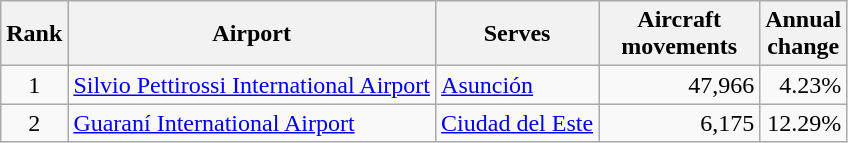<table class="wikitable sortable">
<tr>
<th>Rank</th>
<th>Airport</th>
<th>Serves</th>
<th style="width:100px">Aircraft<br>movements</th>
<th>Annual<br>change</th>
</tr>
<tr>
<td align="center">1</td>
<td><a href='#'>Silvio Pettirossi International Airport</a></td>
<td><a href='#'>Asunción</a></td>
<td align="right">47,966</td>
<td align="right">4.23%</td>
</tr>
<tr>
<td align="center">2</td>
<td><a href='#'>Guaraní International Airport</a></td>
<td><a href='#'>Ciudad del Este</a></td>
<td align="right">6,175</td>
<td align="right">12.29%</td>
</tr>
</table>
